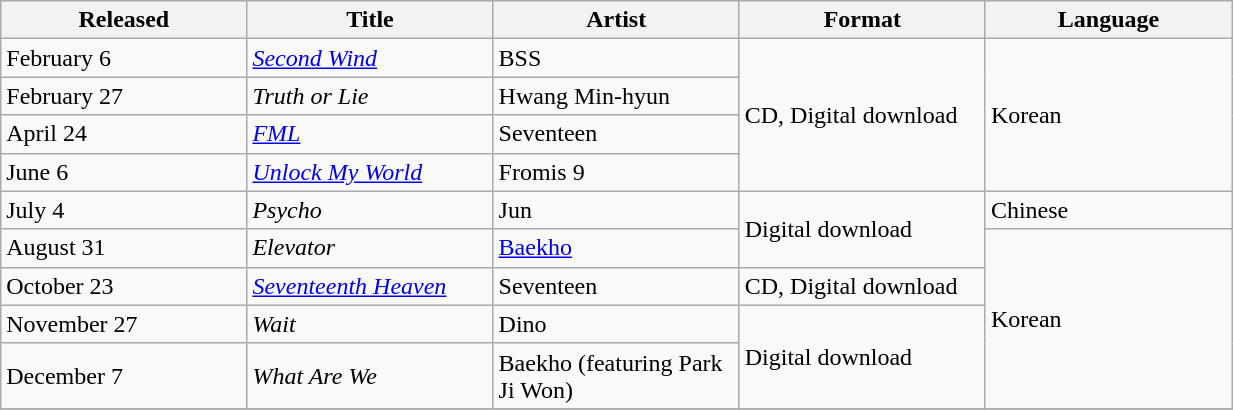<table class="wikitable sortable" align="left center" style="width:65%;">
<tr>
<th style="width:20%;">Released</th>
<th style="width:20%;">Title</th>
<th style="width:20%;">Artist</th>
<th style="width:20%;">Format</th>
<th style="width:20%;">Language</th>
</tr>
<tr>
<td>February 6</td>
<td><em><a href='#'>Second Wind</a></em></td>
<td>BSS</td>
<td rowspan="4">CD, Digital download</td>
<td rowspan="4">Korean</td>
</tr>
<tr>
<td>February 27</td>
<td><em>Truth or Lie</em></td>
<td rowspan="1">Hwang Min-hyun</td>
</tr>
<tr>
<td>April 24</td>
<td><em><a href='#'>FML</a></em></td>
<td>Seventeen</td>
</tr>
<tr>
<td>June 6</td>
<td><em><a href='#'>Unlock My World</a></em></td>
<td>Fromis 9</td>
</tr>
<tr>
<td>July 4</td>
<td><em>Psycho</em></td>
<td>Jun</td>
<td rowspan="2">Digital download</td>
<td rowspan="1">Chinese</td>
</tr>
<tr>
<td>August 31</td>
<td><em>Elevator</em></td>
<td><a href='#'>Baekho</a></td>
<td rowspan="4">Korean</td>
</tr>
<tr>
<td>October 23</td>
<td><em><a href='#'>Seventeenth Heaven</a></em></td>
<td>Seventeen</td>
<td rowspan="1">CD, Digital download</td>
</tr>
<tr>
<td>November 27</td>
<td><em>Wait</em></td>
<td>Dino</td>
<td rowspan="2">Digital download</td>
</tr>
<tr>
<td>December 7</td>
<td><em>What Are We</em></td>
<td>Baekho (featuring Park Ji Won)</td>
</tr>
<tr>
</tr>
</table>
